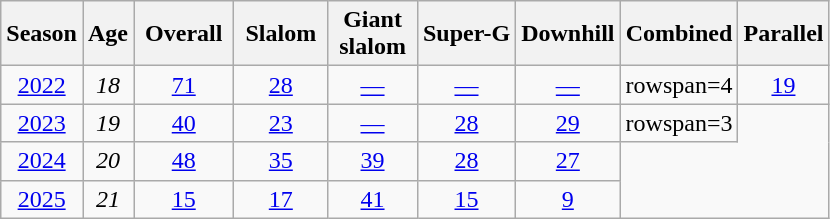<table class=wikitable style="text-align:center">
<tr>
<th>Season</th>
<th>Age</th>
<th> Overall </th>
<th> Slalom </th>
<th>Giant<br> slalom </th>
<th>Super-G</th>
<th>Downhill</th>
<th>Combined</th>
<th>Parallel</th>
</tr>
<tr>
<td><a href='#'>2022</a></td>
<td><em>18</em></td>
<td><a href='#'>71</a></td>
<td><a href='#'>28</a></td>
<td><a href='#'>—</a></td>
<td><a href='#'>—</a></td>
<td><a href='#'>—</a></td>
<td>rowspan=4</td>
<td><a href='#'>19</a></td>
</tr>
<tr>
<td><a href='#'>2023</a></td>
<td><em>19</em></td>
<td><a href='#'>40</a></td>
<td><a href='#'>23</a></td>
<td><a href='#'>—</a></td>
<td><a href='#'>28</a></td>
<td><a href='#'>29</a></td>
<td>rowspan=3 </td>
</tr>
<tr>
<td><a href='#'>2024</a></td>
<td><em>20</em></td>
<td><a href='#'>48</a></td>
<td><a href='#'>35</a></td>
<td><a href='#'>39</a></td>
<td><a href='#'>28</a></td>
<td><a href='#'>27</a></td>
</tr>
<tr>
<td><a href='#'>2025</a></td>
<td><em>21</em></td>
<td><a href='#'>15</a></td>
<td><a href='#'>17</a></td>
<td><a href='#'>41</a></td>
<td><a href='#'>15</a></td>
<td><a href='#'>9</a></td>
</tr>
</table>
